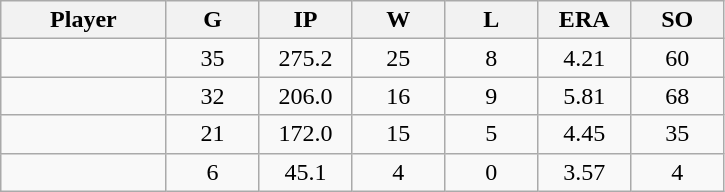<table class="wikitable sortable">
<tr>
<th bgcolor="#DDDDFF" width="16%">Player</th>
<th bgcolor="#DDDDFF" width="9%">G</th>
<th bgcolor="#DDDDFF" width="9%">IP</th>
<th bgcolor="#DDDDFF" width="9%">W</th>
<th bgcolor="#DDDDFF" width="9%">L</th>
<th bgcolor="#DDDDFF" width="9%">ERA</th>
<th bgcolor="#DDDDFF" width="9%">SO</th>
</tr>
<tr align="center">
<td></td>
<td>35</td>
<td>275.2</td>
<td>25</td>
<td>8</td>
<td>4.21</td>
<td>60</td>
</tr>
<tr align="center">
<td></td>
<td>32</td>
<td>206.0</td>
<td>16</td>
<td>9</td>
<td>5.81</td>
<td>68</td>
</tr>
<tr align="center">
<td></td>
<td>21</td>
<td>172.0</td>
<td>15</td>
<td>5</td>
<td>4.45</td>
<td>35</td>
</tr>
<tr align="center">
<td></td>
<td>6</td>
<td>45.1</td>
<td>4</td>
<td>0</td>
<td>3.57</td>
<td>4</td>
</tr>
</table>
